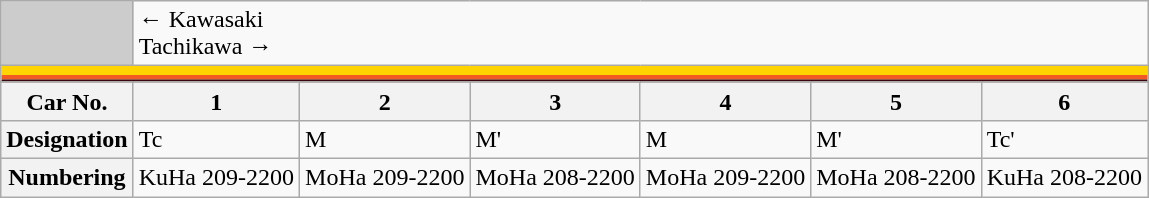<table class="wikitable">
<tr>
<td style="background-color:#ccc;"> </td>
<td colspan="6"><div>← Kawasaki</div><div>Tachikawa →</div></td>
</tr>
<tr style="line-height: 6px; background-color: #FFD400;">
<td colspan="7" style="padding:0; border:0;"> </td>
</tr>
<tr style="line-height: 3px; background-color: #F15A22;">
<td colspan="7" style="padding:0; border:0;"> </td>
</tr>
<tr style="line-height: 1px; background-color: #3C060F;">
<td colspan="7" style="padding:0; border:0;"> </td>
</tr>
<tr>
<th>Car No.</th>
<th>1</th>
<th>2</th>
<th>3</th>
<th>4</th>
<th>5</th>
<th>6</th>
</tr>
<tr>
<th>Designation</th>
<td>Tc</td>
<td>M</td>
<td>M'</td>
<td>M</td>
<td>M'</td>
<td>Tc'</td>
</tr>
<tr>
<th>Numbering</th>
<td>KuHa 209-2200</td>
<td>MoHa 209-2200</td>
<td>MoHa 208-2200</td>
<td>MoHa 209-2200</td>
<td>MoHa 208-2200</td>
<td>KuHa 208-2200</td>
</tr>
</table>
